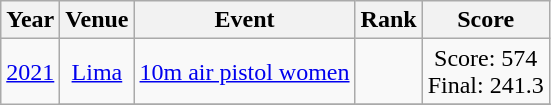<table Class="wikitable sortable" style="text-align:center;">
<tr>
<th>Year</th>
<th>Venue</th>
<th>Event</th>
<th>Rank</th>
<th>Score</th>
</tr>
<tr>
<td rowspan=3><a href='#'>2021</a></td>
<td><a href='#'>Lima</a></td>
<td><a href='#'>10m air pistol women</a></td>
<td></td>
<td>Score: 574<br>Final: 241.3</td>
</tr>
<tr>
</tr>
</table>
